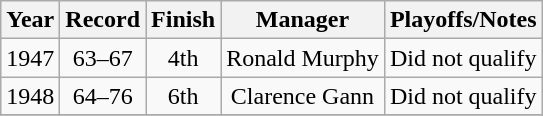<table class="wikitable" style="text-align:center">
<tr>
<th>Year</th>
<th>Record</th>
<th>Finish</th>
<th>Manager</th>
<th>Playoffs/Notes</th>
</tr>
<tr>
<td>1947</td>
<td>63–67</td>
<td>4th</td>
<td>Ronald Murphy</td>
<td>Did not qualify</td>
</tr>
<tr>
<td>1948</td>
<td>64–76</td>
<td>6th</td>
<td>Clarence Gann</td>
<td>Did not qualify</td>
</tr>
<tr>
</tr>
</table>
